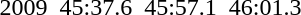<table>
<tr>
<td>2009</td>
<td></td>
<td>45:37.6</td>
<td></td>
<td>45:57.1</td>
<td></td>
<td>46:01.3</td>
</tr>
</table>
